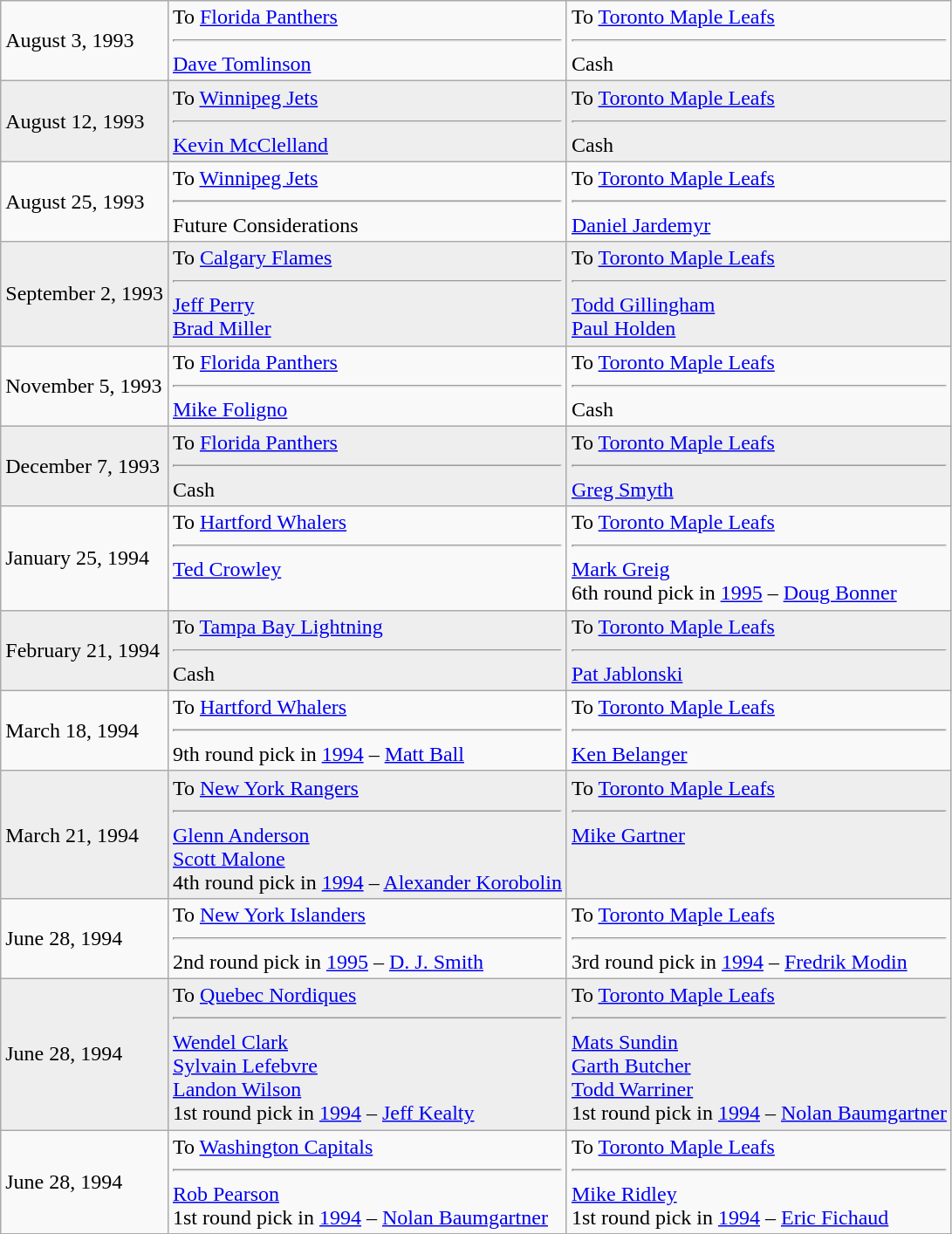<table class="wikitable">
<tr>
<td>August 3, 1993</td>
<td valign="top">To <a href='#'>Florida Panthers</a><hr><a href='#'>Dave Tomlinson</a></td>
<td valign="top">To <a href='#'>Toronto Maple Leafs</a><hr>Cash</td>
</tr>
<tr bgcolor="#eeeeee">
<td>August 12, 1993</td>
<td valign="top">To <a href='#'>Winnipeg Jets</a><hr><a href='#'>Kevin McClelland</a></td>
<td valign="top">To <a href='#'>Toronto Maple Leafs</a><hr>Cash</td>
</tr>
<tr>
<td>August 25, 1993</td>
<td valign="top">To <a href='#'>Winnipeg Jets</a><hr>Future Considerations</td>
<td valign="top">To <a href='#'>Toronto Maple Leafs</a><hr><a href='#'>Daniel Jardemyr</a></td>
</tr>
<tr bgcolor="#eeeeee">
<td>September 2, 1993</td>
<td valign="top">To <a href='#'>Calgary Flames</a><hr><a href='#'>Jeff Perry</a> <br> <a href='#'>Brad Miller</a></td>
<td valign="top">To <a href='#'>Toronto Maple Leafs</a><hr><a href='#'>Todd Gillingham</a> <br> <a href='#'>Paul Holden</a></td>
</tr>
<tr>
<td>November 5, 1993</td>
<td valign="top">To <a href='#'>Florida Panthers</a><hr><a href='#'>Mike Foligno</a></td>
<td valign="top">To <a href='#'>Toronto Maple Leafs</a><hr>Cash</td>
</tr>
<tr bgcolor="#eeeeee">
<td>December 7, 1993</td>
<td valign="top">To <a href='#'>Florida Panthers</a><hr>Cash</td>
<td valign="top">To <a href='#'>Toronto Maple Leafs</a><hr><a href='#'>Greg Smyth</a></td>
</tr>
<tr>
<td>January 25, 1994</td>
<td valign="top">To <a href='#'>Hartford Whalers</a><hr><a href='#'>Ted Crowley</a></td>
<td valign="top">To <a href='#'>Toronto Maple Leafs</a><hr><a href='#'>Mark Greig</a> <br> 6th round pick in <a href='#'>1995</a> – <a href='#'>Doug Bonner</a></td>
</tr>
<tr bgcolor="#eeeeee">
<td>February 21, 1994</td>
<td valign="top">To <a href='#'>Tampa Bay Lightning</a><hr>Cash</td>
<td valign="top">To <a href='#'>Toronto Maple Leafs</a><hr><a href='#'>Pat Jablonski</a></td>
</tr>
<tr>
<td>March 18, 1994</td>
<td valign="top">To <a href='#'>Hartford Whalers</a><hr>9th round pick in <a href='#'>1994</a> – <a href='#'>Matt Ball</a></td>
<td valign="top">To <a href='#'>Toronto Maple Leafs</a><hr><a href='#'>Ken Belanger</a></td>
</tr>
<tr bgcolor="#eeeeee">
<td>March 21, 1994</td>
<td valign="top">To <a href='#'>New York Rangers</a><hr><a href='#'>Glenn Anderson</a> <br> <a href='#'>Scott Malone</a> <br> 4th round pick in <a href='#'>1994</a> – <a href='#'>Alexander Korobolin</a></td>
<td valign="top">To <a href='#'>Toronto Maple Leafs</a><hr><a href='#'>Mike Gartner</a></td>
</tr>
<tr>
<td>June 28, 1994</td>
<td valign="top">To <a href='#'>New York Islanders</a><hr>2nd round pick in <a href='#'>1995</a> – <a href='#'>D. J. Smith</a></td>
<td valign="top">To <a href='#'>Toronto Maple Leafs</a><hr>3rd round pick in <a href='#'>1994</a> – <a href='#'>Fredrik Modin</a></td>
</tr>
<tr bgcolor="#eeeeee">
<td>June 28, 1994</td>
<td valign="top">To <a href='#'>Quebec Nordiques</a><hr><a href='#'>Wendel Clark</a> <br> <a href='#'>Sylvain Lefebvre</a> <br> <a href='#'>Landon Wilson</a> <br> 1st round pick in <a href='#'>1994</a> – <a href='#'>Jeff Kealty</a></td>
<td valign="top">To <a href='#'>Toronto Maple Leafs</a><hr><a href='#'>Mats Sundin</a> <br> <a href='#'>Garth Butcher</a> <br> <a href='#'>Todd Warriner</a> <br> 1st round pick in <a href='#'>1994</a> – <a href='#'>Nolan Baumgartner</a></td>
</tr>
<tr>
<td>June 28, 1994</td>
<td valign="top">To <a href='#'>Washington Capitals</a><hr><a href='#'>Rob Pearson</a> <br> 1st round pick in <a href='#'>1994</a> – <a href='#'>Nolan Baumgartner</a></td>
<td valign="top">To <a href='#'>Toronto Maple Leafs</a><hr><a href='#'>Mike Ridley</a> <br> 1st round pick in <a href='#'>1994</a> – <a href='#'>Eric Fichaud</a></td>
</tr>
</table>
